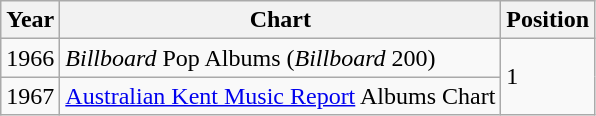<table class="wikitable">
<tr>
<th>Year</th>
<th>Chart</th>
<th>Position</th>
</tr>
<tr>
<td>1966</td>
<td><em>Billboard</em> Pop Albums (<em>Billboard</em> 200)</td>
<td rowspan=2>1</td>
</tr>
<tr>
<td>1967</td>
<td><a href='#'>Australian Kent Music Report</a> Albums Chart</td>
</tr>
</table>
